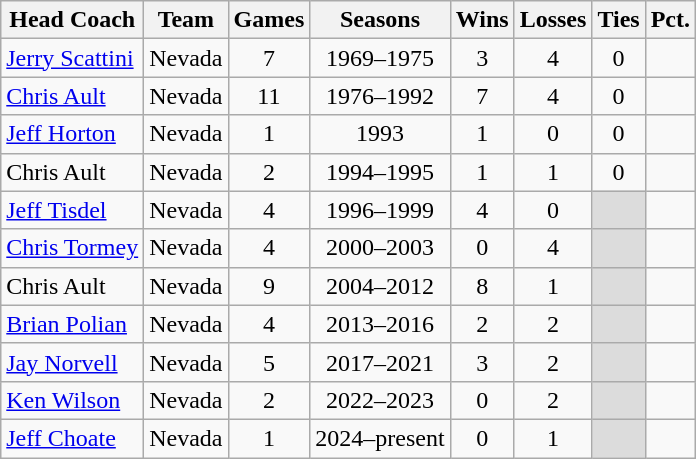<table class="sortable wikitable" style="text-align:center">
<tr>
<th>Head Coach</th>
<th>Team</th>
<th>Games</th>
<th>Seasons</th>
<th>Wins</th>
<th>Losses</th>
<th>Ties</th>
<th>Pct.</th>
</tr>
<tr>
<td align=left><a href='#'>Jerry Scattini</a></td>
<td>Nevada</td>
<td>7</td>
<td>1969–1975</td>
<td>3</td>
<td>4</td>
<td>0</td>
<td></td>
</tr>
<tr>
<td align=left><a href='#'>Chris Ault</a> </td>
<td>Nevada</td>
<td>11</td>
<td>1976–1992</td>
<td>7</td>
<td>4</td>
<td>0</td>
<td></td>
</tr>
<tr>
<td align=left><a href='#'>Jeff Horton</a></td>
<td>Nevada</td>
<td>1</td>
<td>1993</td>
<td>1</td>
<td>0</td>
<td>0</td>
<td></td>
</tr>
<tr>
<td align=left>Chris Ault </td>
<td>Nevada</td>
<td>2</td>
<td>1994–1995</td>
<td>1</td>
<td>1</td>
<td>0</td>
<td></td>
</tr>
<tr>
<td align=left><a href='#'>Jeff Tisdel</a></td>
<td>Nevada</td>
<td>4</td>
<td>1996–1999</td>
<td>4</td>
<td>0</td>
<td style="background:#DCDCDC;"> </td>
<td></td>
</tr>
<tr>
<td align=left><a href='#'>Chris Tormey</a></td>
<td>Nevada</td>
<td>4</td>
<td>2000–2003</td>
<td>0</td>
<td>4</td>
<td style="background:#DCDCDC;"> </td>
<td></td>
</tr>
<tr>
<td align=left>Chris Ault </td>
<td>Nevada</td>
<td>9</td>
<td>2004–2012</td>
<td>8</td>
<td>1</td>
<td style="background:#DCDCDC;"> </td>
<td></td>
</tr>
<tr>
<td align=left><a href='#'>Brian Polian</a></td>
<td>Nevada</td>
<td>4</td>
<td>2013–2016</td>
<td>2</td>
<td>2</td>
<td style="background:#DCDCDC;"> </td>
<td></td>
</tr>
<tr>
<td align=left><a href='#'>Jay Norvell</a></td>
<td>Nevada</td>
<td>5</td>
<td>2017–2021</td>
<td>3</td>
<td>2</td>
<td style="background:#DCDCDC;"> </td>
<td></td>
</tr>
<tr>
<td align=left><a href='#'>Ken Wilson</a></td>
<td>Nevada</td>
<td>2</td>
<td>2022–2023</td>
<td>0</td>
<td>2</td>
<td style="background:#DCDCDC;"> </td>
<td></td>
</tr>
<tr>
<td align=left><a href='#'>Jeff Choate</a></td>
<td>Nevada</td>
<td>1</td>
<td>2024–present</td>
<td>0</td>
<td>1</td>
<td style="background:#DCDCDC;"> </td>
<td></td>
</tr>
</table>
